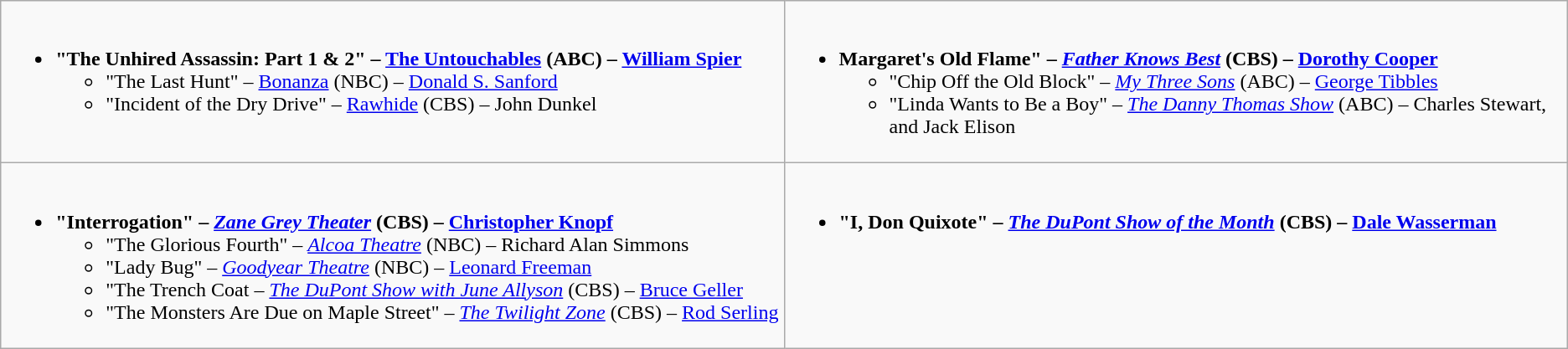<table class="wikitable">
<tr>
<td valign="top" width="50%"><br><ul><li><strong>"The Unhired Assassin: Part 1 & 2" – <a href='#'>The Untouchables</a> (ABC) – <a href='#'>William Spier</a></strong><ul><li>"The Last Hunt" – <a href='#'>Bonanza</a> (NBC) – <a href='#'>Donald S. Sanford</a></li><li>"Incident of the Dry Drive" – <a href='#'>Rawhide</a> (CBS) – John Dunkel</li></ul></li></ul></td>
<td valign="top"><br><ul><li><strong>Margaret's Old Flame" – <em><a href='#'>Father Knows Best</a></em> (CBS) – <a href='#'>Dorothy Cooper</a></strong><ul><li>"Chip Off the Old Block" – <em><a href='#'>My Three Sons</a></em> (ABC) – <a href='#'>George Tibbles</a></li><li>"Linda Wants to Be a Boy" – <em><a href='#'>The Danny Thomas Show</a></em> (ABC) – Charles Stewart, and Jack Elison</li></ul></li></ul></td>
</tr>
<tr>
<td valign="top"><br><ul><li><strong>"Interrogation" – <em><a href='#'>Zane Grey Theater</a></em> (CBS) – <a href='#'>Christopher Knopf</a></strong><ul><li>"The Glorious Fourth" – <em><a href='#'>Alcoa Theatre</a></em> (NBC) – Richard Alan Simmons</li><li>"Lady Bug" – <em><a href='#'>Goodyear Theatre</a></em> (NBC) – <a href='#'>Leonard Freeman</a></li><li>"The Trench Coat – <em><a href='#'>The DuPont Show with June Allyson</a></em> (CBS) – <a href='#'>Bruce Geller</a></li><li>"The Monsters Are Due on Maple Street" – <em><a href='#'>The Twilight Zone</a></em> (CBS) – <a href='#'>Rod Serling</a></li></ul></li></ul></td>
<td valign="top"><br><ul><li><strong>"I, Don Quixote" – <em><a href='#'>The DuPont Show of the Month</a></em> (CBS) – <a href='#'>Dale Wasserman</a></strong></li></ul></td>
</tr>
</table>
